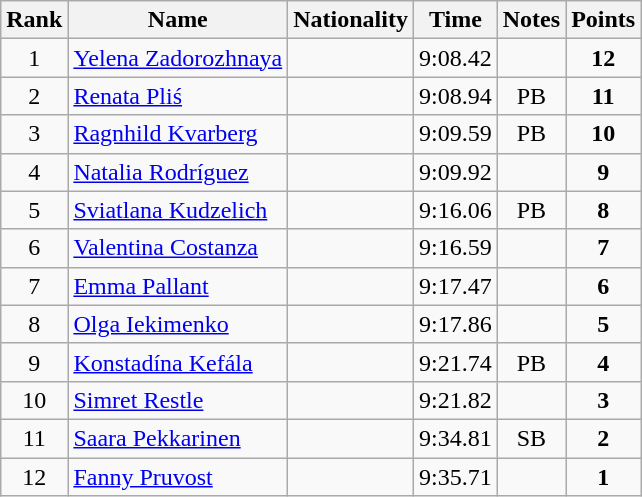<table class="wikitable sortable" style="text-align:center">
<tr>
<th>Rank</th>
<th>Name</th>
<th>Nationality</th>
<th>Time</th>
<th>Notes</th>
<th>Points</th>
</tr>
<tr>
<td>1</td>
<td align=left><a href='#'>Yelena Zadorozhnaya</a></td>
<td align=left></td>
<td>9:08.42</td>
<td></td>
<td><strong>12</strong></td>
</tr>
<tr>
<td>2</td>
<td align=left><a href='#'>Renata Pliś</a></td>
<td align=left></td>
<td>9:08.94</td>
<td>PB</td>
<td><strong>11</strong></td>
</tr>
<tr>
<td>3</td>
<td align=left><a href='#'>Ragnhild Kvarberg</a></td>
<td align=left></td>
<td>9:09.59</td>
<td>PB</td>
<td><strong>10</strong></td>
</tr>
<tr>
<td>4</td>
<td align=left><a href='#'>Natalia Rodríguez</a></td>
<td align=left></td>
<td>9:09.92</td>
<td></td>
<td><strong>9</strong></td>
</tr>
<tr>
<td>5</td>
<td align=left><a href='#'>Sviatlana Kudzelich</a></td>
<td align=left></td>
<td>9:16.06</td>
<td>PB</td>
<td><strong>8</strong></td>
</tr>
<tr>
<td>6</td>
<td align=left><a href='#'>Valentina Costanza</a></td>
<td align=left></td>
<td>9:16.59</td>
<td></td>
<td><strong>7</strong></td>
</tr>
<tr>
<td>7</td>
<td align=left><a href='#'>Emma Pallant</a></td>
<td align=left></td>
<td>9:17.47</td>
<td></td>
<td><strong>6</strong></td>
</tr>
<tr>
<td>8</td>
<td align=left><a href='#'>Olga Iekimenko</a></td>
<td align=left></td>
<td>9:17.86</td>
<td></td>
<td><strong>5</strong></td>
</tr>
<tr>
<td>9</td>
<td align=left><a href='#'>Konstadína Kefála</a></td>
<td align=left></td>
<td>9:21.74</td>
<td>PB</td>
<td><strong>4</strong></td>
</tr>
<tr>
<td>10</td>
<td align=left><a href='#'>Simret Restle</a></td>
<td align=left></td>
<td>9:21.82</td>
<td></td>
<td><strong>3</strong></td>
</tr>
<tr>
<td>11</td>
<td align=left><a href='#'>Saara Pekkarinen</a></td>
<td align=left></td>
<td>9:34.81</td>
<td>SB</td>
<td><strong>2</strong></td>
</tr>
<tr>
<td>12</td>
<td align=left><a href='#'>Fanny Pruvost</a></td>
<td align=left></td>
<td>9:35.71</td>
<td></td>
<td><strong>1</strong></td>
</tr>
</table>
